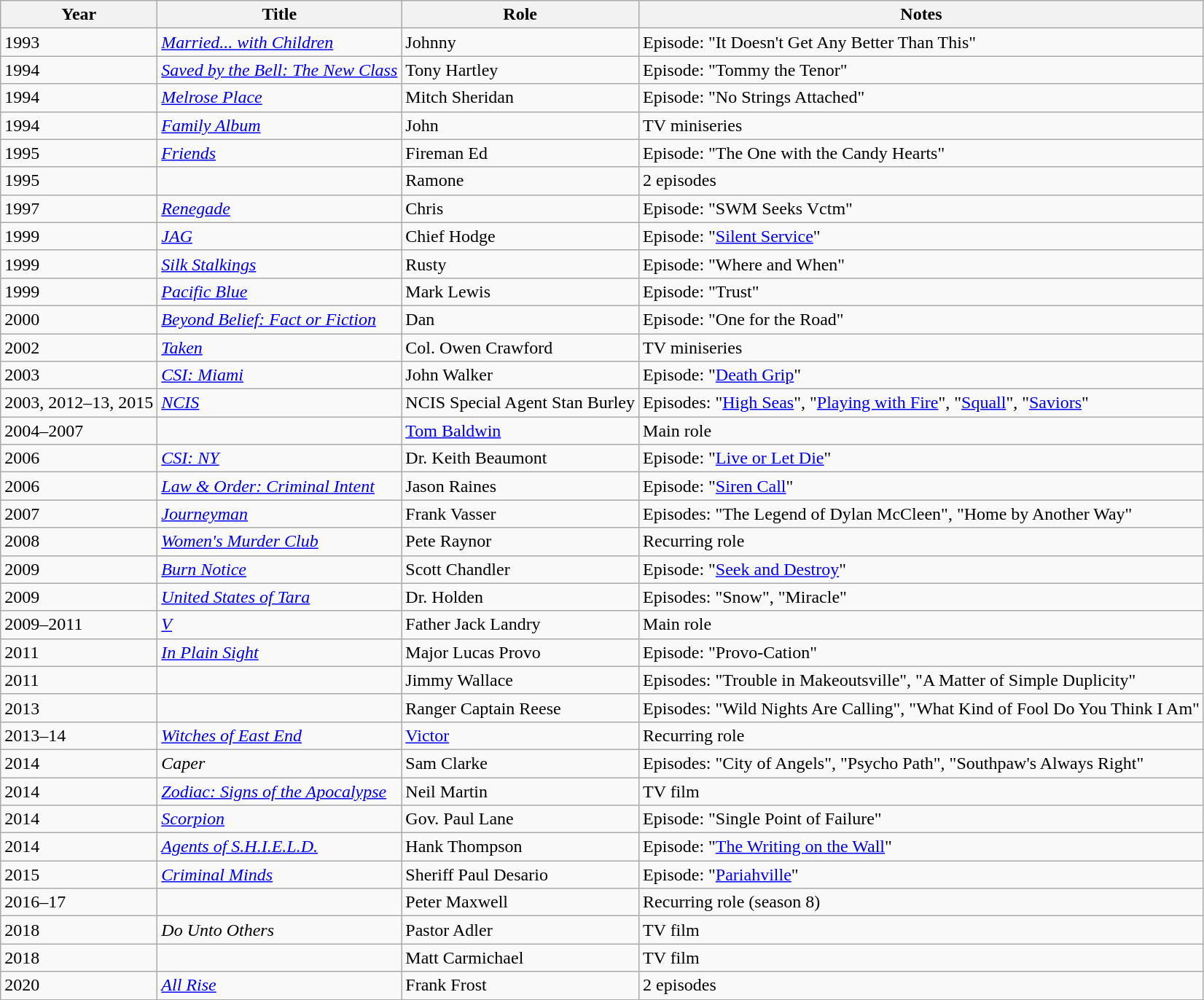<table class="wikitable sortable" >
<tr>
<th>Year</th>
<th>Title</th>
<th>Role</th>
<th class="unsortable">Notes</th>
</tr>
<tr>
<td>1993</td>
<td><em><a href='#'>Married... with Children</a></em></td>
<td>Johnny</td>
<td>Episode: "It Doesn't Get Any Better Than This"</td>
</tr>
<tr>
<td>1994</td>
<td><em><a href='#'>Saved by the Bell: The New Class</a></em></td>
<td>Tony Hartley</td>
<td>Episode: "Tommy the Tenor"</td>
</tr>
<tr>
<td>1994</td>
<td><em><a href='#'>Melrose Place</a></em></td>
<td>Mitch Sheridan</td>
<td>Episode: "No Strings Attached"</td>
</tr>
<tr>
<td>1994</td>
<td><em><a href='#'>Family Album</a></em></td>
<td>John</td>
<td>TV miniseries</td>
</tr>
<tr>
<td>1995</td>
<td><em><a href='#'>Friends</a></em></td>
<td>Fireman Ed</td>
<td>Episode: "The One with the Candy Hearts"</td>
</tr>
<tr>
<td>1995</td>
<td><em></em></td>
<td>Ramone</td>
<td>2 episodes</td>
</tr>
<tr>
<td>1997</td>
<td><em><a href='#'>Renegade</a></em></td>
<td>Chris</td>
<td>Episode: "SWM Seeks Vctm"</td>
</tr>
<tr>
<td>1999</td>
<td><em><a href='#'>JAG</a></em></td>
<td>Chief Hodge</td>
<td>Episode: "<a href='#'>Silent Service</a>"</td>
</tr>
<tr>
<td>1999</td>
<td><em><a href='#'>Silk Stalkings</a></em></td>
<td>Rusty</td>
<td>Episode: "Where and When"</td>
</tr>
<tr>
<td>1999</td>
<td><em><a href='#'>Pacific Blue</a></em></td>
<td>Mark Lewis</td>
<td>Episode: "Trust"</td>
</tr>
<tr>
<td>2000</td>
<td><em><a href='#'>Beyond Belief: Fact or Fiction</a></em></td>
<td>Dan</td>
<td>Episode: "One for the Road"</td>
</tr>
<tr>
<td>2002</td>
<td><em><a href='#'>Taken</a></em></td>
<td>Col. Owen Crawford</td>
<td>TV miniseries</td>
</tr>
<tr>
<td>2003</td>
<td><em><a href='#'>CSI: Miami</a></em></td>
<td>John Walker</td>
<td>Episode: "<a href='#'>Death Grip</a>"</td>
</tr>
<tr>
<td>2003, 2012–13, 2015</td>
<td><em><a href='#'>NCIS</a></em></td>
<td>NCIS Special Agent Stan Burley</td>
<td>Episodes: "<a href='#'>High Seas</a>", "<a href='#'>Playing with Fire</a>", "<a href='#'>Squall</a>", "<a href='#'>Saviors</a>"</td>
</tr>
<tr>
<td>2004–2007</td>
<td><em></em></td>
<td><a href='#'>Tom Baldwin</a></td>
<td>Main role</td>
</tr>
<tr>
<td>2006</td>
<td><em><a href='#'>CSI: NY</a></em></td>
<td>Dr. Keith Beaumont</td>
<td>Episode: "<a href='#'>Live or Let Die</a>"</td>
</tr>
<tr>
<td>2006</td>
<td><em><a href='#'>Law & Order: Criminal Intent</a></em></td>
<td>Jason Raines</td>
<td>Episode: "<a href='#'>Siren Call</a>"</td>
</tr>
<tr>
<td>2007</td>
<td><em><a href='#'>Journeyman</a></em></td>
<td>Frank Vasser</td>
<td>Episodes: "The Legend of Dylan McCleen", "Home by Another Way"</td>
</tr>
<tr>
<td>2008</td>
<td><em><a href='#'>Women's Murder Club</a></em></td>
<td>Pete Raynor</td>
<td>Recurring role</td>
</tr>
<tr>
<td>2009</td>
<td><em><a href='#'>Burn Notice</a></em></td>
<td>Scott Chandler</td>
<td>Episode: "<a href='#'>Seek and Destroy</a>"</td>
</tr>
<tr>
<td>2009</td>
<td><em><a href='#'>United States of Tara</a></em></td>
<td>Dr. Holden</td>
<td>Episodes: "Snow", "Miracle"</td>
</tr>
<tr>
<td>2009–2011</td>
<td><em><a href='#'>V</a></em></td>
<td>Father Jack Landry</td>
<td>Main role</td>
</tr>
<tr>
<td>2011</td>
<td><em><a href='#'>In Plain Sight</a></em></td>
<td>Major Lucas Provo</td>
<td>Episode: "Provo-Cation"</td>
</tr>
<tr>
<td>2011</td>
<td><em></em></td>
<td>Jimmy Wallace</td>
<td>Episodes: "Trouble in Makeoutsville", "A Matter of Simple Duplicity"</td>
</tr>
<tr>
<td>2013</td>
<td><em></em></td>
<td>Ranger Captain Reese</td>
<td>Episodes: "Wild Nights Are Calling", "What Kind of Fool Do You Think I Am"</td>
</tr>
<tr>
<td>2013–14</td>
<td><em><a href='#'>Witches of East End</a></em></td>
<td><a href='#'>Victor</a></td>
<td>Recurring role</td>
</tr>
<tr>
<td>2014</td>
<td><em>Caper</em></td>
<td>Sam Clarke</td>
<td>Episodes: "City of Angels", "Psycho Path", "Southpaw's Always Right"</td>
</tr>
<tr>
<td>2014</td>
<td><em><a href='#'>Zodiac: Signs of the Apocalypse</a></em></td>
<td>Neil Martin</td>
<td>TV film</td>
</tr>
<tr>
<td>2014</td>
<td><em><a href='#'>Scorpion</a></em></td>
<td>Gov. Paul Lane</td>
<td>Episode: "Single Point of Failure"</td>
</tr>
<tr>
<td>2014</td>
<td><em><a href='#'>Agents of S.H.I.E.L.D.</a></em></td>
<td>Hank Thompson</td>
<td>Episode: "<a href='#'>The Writing on the Wall</a>"</td>
</tr>
<tr>
<td>2015</td>
<td><em><a href='#'>Criminal Minds</a></em></td>
<td>Sheriff Paul Desario</td>
<td>Episode: "<a href='#'>Pariahville</a>"</td>
</tr>
<tr>
<td>2016–17</td>
<td><em></em></td>
<td>Peter Maxwell</td>
<td>Recurring role (season 8)</td>
</tr>
<tr>
<td>2018</td>
<td><em>Do Unto Others</em></td>
<td>Pastor Adler</td>
<td>TV film</td>
</tr>
<tr>
<td>2018</td>
<td><em></em></td>
<td>Matt Carmichael</td>
<td>TV film</td>
</tr>
<tr>
<td>2020</td>
<td><em><a href='#'>All Rise</a></em></td>
<td>Frank Frost</td>
<td>2 episodes</td>
</tr>
</table>
